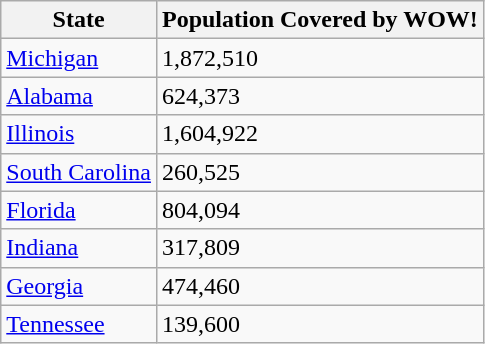<table class= "wikitable sortable">
<tr>
<th>State</th>
<th>Population Covered by WOW!</th>
</tr>
<tr>
<td><a href='#'>Michigan</a></td>
<td>1,872,510</td>
</tr>
<tr kmk,>
<td><a href='#'>Alabama</a></td>
<td>624,373</td>
</tr>
<tr>
<td><a href='#'>Illinois</a></td>
<td>1,604,922</td>
</tr>
<tr>
<td><a href='#'>South Carolina</a></td>
<td>260,525</td>
</tr>
<tr>
<td><a href='#'>Florida</a></td>
<td>804,094</td>
</tr>
<tr>
<td><a href='#'>Indiana</a></td>
<td>317,809</td>
</tr>
<tr>
<td><a href='#'>Georgia</a></td>
<td>474,460</td>
</tr>
<tr>
<td><a href='#'>Tennessee</a></td>
<td>139,600</td>
</tr>
</table>
